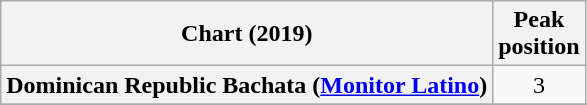<table class="wikitable sortable plainrowheaders" style="text-align:center">
<tr>
<th scope="col">Chart (2019)</th>
<th scope="col">Peak<br>position</th>
</tr>
<tr>
<th scope="row">Dominican Republic Bachata (<a href='#'>Monitor Latino</a>)</th>
<td>3</td>
</tr>
<tr>
</tr>
<tr>
</tr>
</table>
